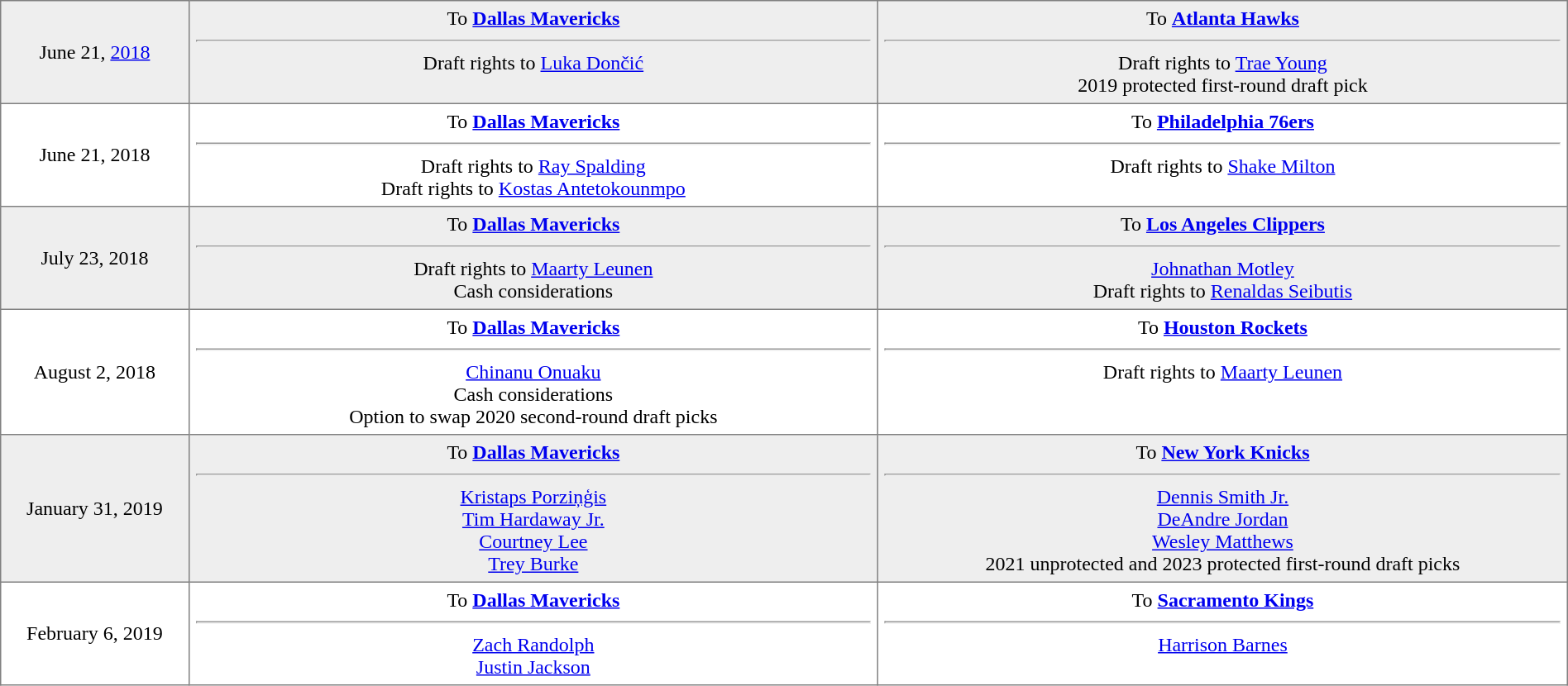<table border="1" style="border-collapse:collapse; text-align:center; width:100%;"  cellpadding="5">
<tr style="background:#eee;">
<td style="width:12%">June 21, <a href='#'>2018</a></td>
<td style="width:44%; vertical-align:top;">To <strong><a href='#'>Dallas Mavericks</a></strong><hr>Draft rights to <a href='#'>Luka Dončić</a></td>
<td style="width:44%; vertical-align:top;">To <strong><a href='#'>Atlanta Hawks</a></strong><hr>Draft rights to <a href='#'>Trae Young</a><br>2019 protected first-round draft pick</td>
</tr>
<tr>
<td style="width:12%">June 21, 2018</td>
<td style="width:44%; vertical-align:top;">To <strong><a href='#'>Dallas Mavericks</a></strong><hr>Draft rights to <a href='#'>Ray Spalding</a><br>Draft rights to <a href='#'>Kostas Antetokounmpo</a></td>
<td style="width:44%; vertical-align:top;">To <strong><a href='#'>Philadelphia 76ers</a></strong><hr>Draft rights to <a href='#'>Shake Milton</a></td>
</tr>
<tr style="background:#eee;">
<td style="width:12%">July 23, 2018</td>
<td style="width:44%; vertical-align:top;">To <strong><a href='#'>Dallas Mavericks</a></strong><hr>Draft rights to <a href='#'>Maarty Leunen</a><br>Cash considerations</td>
<td style="width:44%; vertical-align:top;">To <strong><a href='#'>Los Angeles Clippers</a></strong><hr><a href='#'>Johnathan Motley</a><br>Draft rights to <a href='#'>Renaldas Seibutis</a></td>
</tr>
<tr>
<td style="width:12%">August 2, 2018</td>
<td style="width:44%; vertical-align:top;">To <strong><a href='#'>Dallas Mavericks</a></strong><hr><a href='#'>Chinanu Onuaku</a><br>Cash considerations<br>Option to swap 2020 second-round draft picks</td>
<td style="width:44%; vertical-align:top;">To <strong><a href='#'>Houston Rockets</a></strong><hr>Draft rights to <a href='#'>Maarty Leunen</a></td>
</tr>
<tr style="background:#eee;">
<td style="width:12%">January 31, 2019</td>
<td style="width:44%; vertical-align:top;">To <strong><a href='#'>Dallas Mavericks</a></strong><hr><a href='#'>Kristaps Porziņģis</a><br><a href='#'>Tim Hardaway Jr.</a><br><a href='#'>Courtney Lee</a><br><a href='#'>Trey Burke</a></td>
<td style="width:44%; vertical-align:top;">To <strong><a href='#'>New York Knicks</a></strong><hr><a href='#'>Dennis Smith Jr.</a><br><a href='#'>DeAndre Jordan</a><br><a href='#'>Wesley Matthews</a><br>2021 unprotected and 2023 protected first-round draft picks</td>
</tr>
<tr>
<td style="width:12%">February 6, 2019</td>
<td style="width:44%; vertical-align:top;">To <strong><a href='#'>Dallas Mavericks</a></strong><hr><a href='#'>Zach Randolph</a><br><a href='#'>Justin Jackson</a></td>
<td style="width:44%; vertical-align:top;">To <strong><a href='#'>Sacramento Kings</a></strong><hr><a href='#'>Harrison Barnes</a></td>
</tr>
</table>
